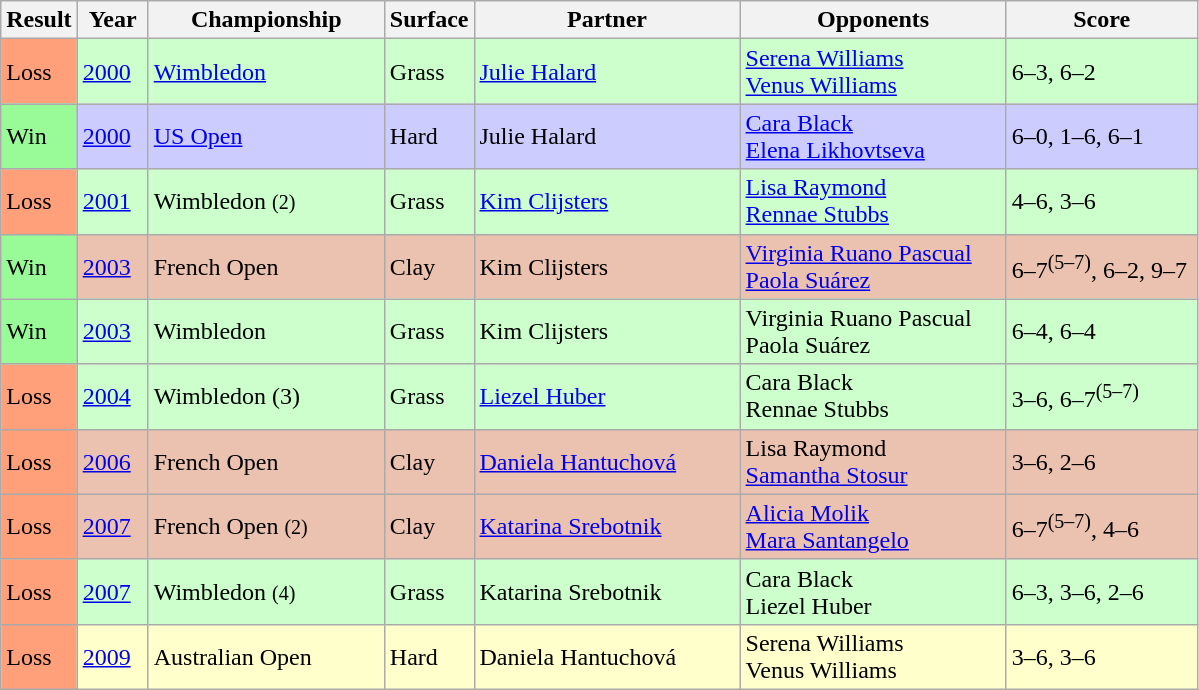<table class="sortable wikitable">
<tr>
<th style="width:40px">Result</th>
<th style="width:40px">Year</th>
<th style="width:150px">Championship</th>
<th style="width:50px">Surface</th>
<th style="width:170px">Partner</th>
<th style="width:170px">Opponents</th>
<th style="width:120px" class="unsortable">Score</th>
</tr>
<tr style="background:#cfc;">
<td style="background:#ffa07a;">Loss</td>
<td><a href='#'>2000</a></td>
<td><a href='#'>Wimbledon</a></td>
<td>Grass</td>
<td> <a href='#'>Julie Halard</a></td>
<td> <a href='#'>Serena Williams</a><br> <a href='#'>Venus Williams</a></td>
<td>6–3, 6–2</td>
</tr>
<tr style="background:#ccf;">
<td style="background:#98fb98;">Win</td>
<td><a href='#'>2000</a></td>
<td><a href='#'>US Open</a></td>
<td>Hard</td>
<td> Julie Halard</td>
<td> <a href='#'>Cara Black</a><br> <a href='#'>Elena Likhovtseva</a></td>
<td>6–0, 1–6, 6–1</td>
</tr>
<tr style="background:#cfc;">
<td style="background:#ffa07a;">Loss</td>
<td><a href='#'>2001</a></td>
<td>Wimbledon <small>(2) </small></td>
<td>Grass</td>
<td> <a href='#'>Kim Clijsters</a></td>
<td> <a href='#'>Lisa Raymond</a><br> <a href='#'>Rennae Stubbs</a></td>
<td>4–6, 3–6</td>
</tr>
<tr style="background:#ebc2af;">
<td style="background:#98fb98;">Win</td>
<td><a href='#'>2003</a></td>
<td>French Open</td>
<td>Clay</td>
<td> Kim Clijsters</td>
<td> <a href='#'>Virginia Ruano Pascual</a><br> <a href='#'>Paola Suárez</a></td>
<td>6–7<sup>(5–7)</sup>, 6–2, 9–7</td>
</tr>
<tr style="background:#cfc;">
<td style="background:#98fb98;">Win</td>
<td><a href='#'>2003</a></td>
<td>Wimbledon</td>
<td>Grass</td>
<td> Kim Clijsters</td>
<td> Virginia Ruano Pascual<br> Paola Suárez</td>
<td>6–4, 6–4</td>
</tr>
<tr style="background:#cfc;">
<td style="background:#ffa07a;">Loss</td>
<td><a href='#'>2004</a></td>
<td>Wimbledon (3)</td>
<td>Grass</td>
<td> <a href='#'>Liezel Huber</a></td>
<td> Cara Black<br> Rennae Stubbs</td>
<td>3–6, 6–7<sup>(5–7)</sup></td>
</tr>
<tr style="background:#ebc2af;">
<td style="background:#ffa07a;">Loss</td>
<td><a href='#'>2006</a></td>
<td>French Open</td>
<td>Clay</td>
<td> <a href='#'>Daniela Hantuchová</a></td>
<td> Lisa Raymond<br> <a href='#'>Samantha Stosur</a></td>
<td>3–6, 2–6</td>
</tr>
<tr style="background:#ebc2af;">
<td style="background:#ffa07a;">Loss</td>
<td><a href='#'>2007</a></td>
<td>French Open <small>(2) </small></td>
<td>Clay</td>
<td> <a href='#'>Katarina Srebotnik</a></td>
<td> <a href='#'>Alicia Molik</a><br> <a href='#'>Mara Santangelo</a></td>
<td>6–7<sup>(5–7)</sup>, 4–6</td>
</tr>
<tr style="background:#cfc;">
<td style="background:#ffa07a;">Loss</td>
<td><a href='#'>2007</a></td>
<td>Wimbledon <small>(4) </small></td>
<td>Grass</td>
<td> Katarina Srebotnik</td>
<td> Cara Black<br> Liezel Huber</td>
<td>6–3, 3–6, 2–6</td>
</tr>
<tr style="background:#ffc;">
<td style="background:#ffa07a;">Loss</td>
<td><a href='#'>2009</a></td>
<td>Australian Open</td>
<td>Hard</td>
<td> Daniela Hantuchová</td>
<td> Serena Williams<br> Venus Williams</td>
<td>3–6, 3–6</td>
</tr>
</table>
